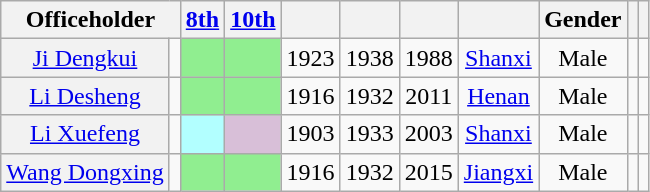<table class="wikitable sortable" style=text-align:center>
<tr>
<th scope=col colspan="2">Officeholder</th>
<th scope=col><a href='#'>8th</a></th>
<th scope=col><a href='#'>10th</a></th>
<th scope=col></th>
<th scope=col></th>
<th scope=col></th>
<th scope=col></th>
<th scope=col>Gender</th>
<th scope=col></th>
<th scope=col class="unsortable"></th>
</tr>
<tr>
<th align="center" scope="row" style="font-weight:normal;"><a href='#'>Ji Dengkui</a></th>
<td></td>
<td bgcolor = LightGreen></td>
<td bgcolor = LightGreen></td>
<td>1923</td>
<td>1938</td>
<td>1988</td>
<td><a href='#'>Shanxi</a></td>
<td>Male</td>
<td></td>
<td></td>
</tr>
<tr>
<th align="center" scope="row" style="font-weight:normal;"><a href='#'>Li Desheng</a></th>
<td></td>
<td bgcolor = LightGreen></td>
<td bgcolor = LightGreen></td>
<td>1916</td>
<td>1932</td>
<td>2011</td>
<td><a href='#'>Henan</a></td>
<td>Male</td>
<td></td>
<td></td>
</tr>
<tr>
<th align="center" scope="row" style="font-weight:normal;"><a href='#'>Li Xuefeng</a></th>
<td></td>
<td bgcolor = #B2FFFF></td>
<td bgcolor = Thistle></td>
<td>1903</td>
<td>1933</td>
<td>2003</td>
<td><a href='#'>Shanxi</a></td>
<td>Male</td>
<td></td>
<td></td>
</tr>
<tr>
<th align="center" scope="row" style="font-weight:normal;"><a href='#'>Wang Dongxing</a></th>
<td></td>
<td bgcolor = LightGreen></td>
<td bgcolor = LightGreen></td>
<td>1916</td>
<td>1932</td>
<td>2015</td>
<td><a href='#'>Jiangxi</a></td>
<td>Male</td>
<td></td>
<td></td>
</tr>
</table>
